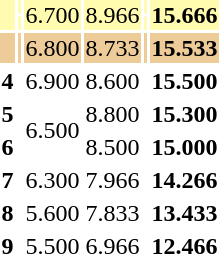<table>
<tr style="background:#fffcaf;">
<th rowspan=2 scope=row style="text-align:center"></th>
<td style="text-align:left;"></td>
<td rowspan=2>6.700</td>
<td rowspan=2>8.966</td>
<td></td>
<td rowspan=2><strong>15.666</strong></td>
</tr>
<tr style="background:#fffcaf;">
<td style="text-align:left;"></td>
<td></td>
</tr>
<tr style="background:#ec9;">
<th scope=row style="text-align:center"></th>
<td style="text-align:left;"></td>
<td>6.800</td>
<td>8.733</td>
<td></td>
<td><strong>15.533</strong></td>
</tr>
<tr>
<th scope=row style="text-align:center">4</th>
<td style="text-align:left;"></td>
<td>6.900</td>
<td>8.600</td>
<td></td>
<td><strong>15.500</strong></td>
</tr>
<tr>
<th scope=row style="text-align:center">5</th>
<td style="text-align:left;"></td>
<td rowspan=2>6.500</td>
<td>8.800</td>
<td></td>
<td><strong>15.300</strong></td>
</tr>
<tr>
<th scope=row style="text-align:center">6</th>
<td style="text-align:left;"></td>
<td>8.500</td>
<td></td>
<td><strong>15.000</strong></td>
</tr>
<tr>
<th scope=row style="text-align:center">7</th>
<td style="text-align:left;"></td>
<td>6.300</td>
<td>7.966</td>
<td></td>
<td><strong>14.266</strong></td>
</tr>
<tr>
<th scope=row style="text-align:center">8</th>
<td style="text-align:left;"></td>
<td>5.600</td>
<td>7.833</td>
<td></td>
<td><strong>13.433</strong></td>
</tr>
<tr>
<th scope=row style="text-align:center">9</th>
<td style="text-align:left;"></td>
<td>5.500</td>
<td>6.966</td>
<td></td>
<td><strong>12.466</strong></td>
</tr>
</table>
